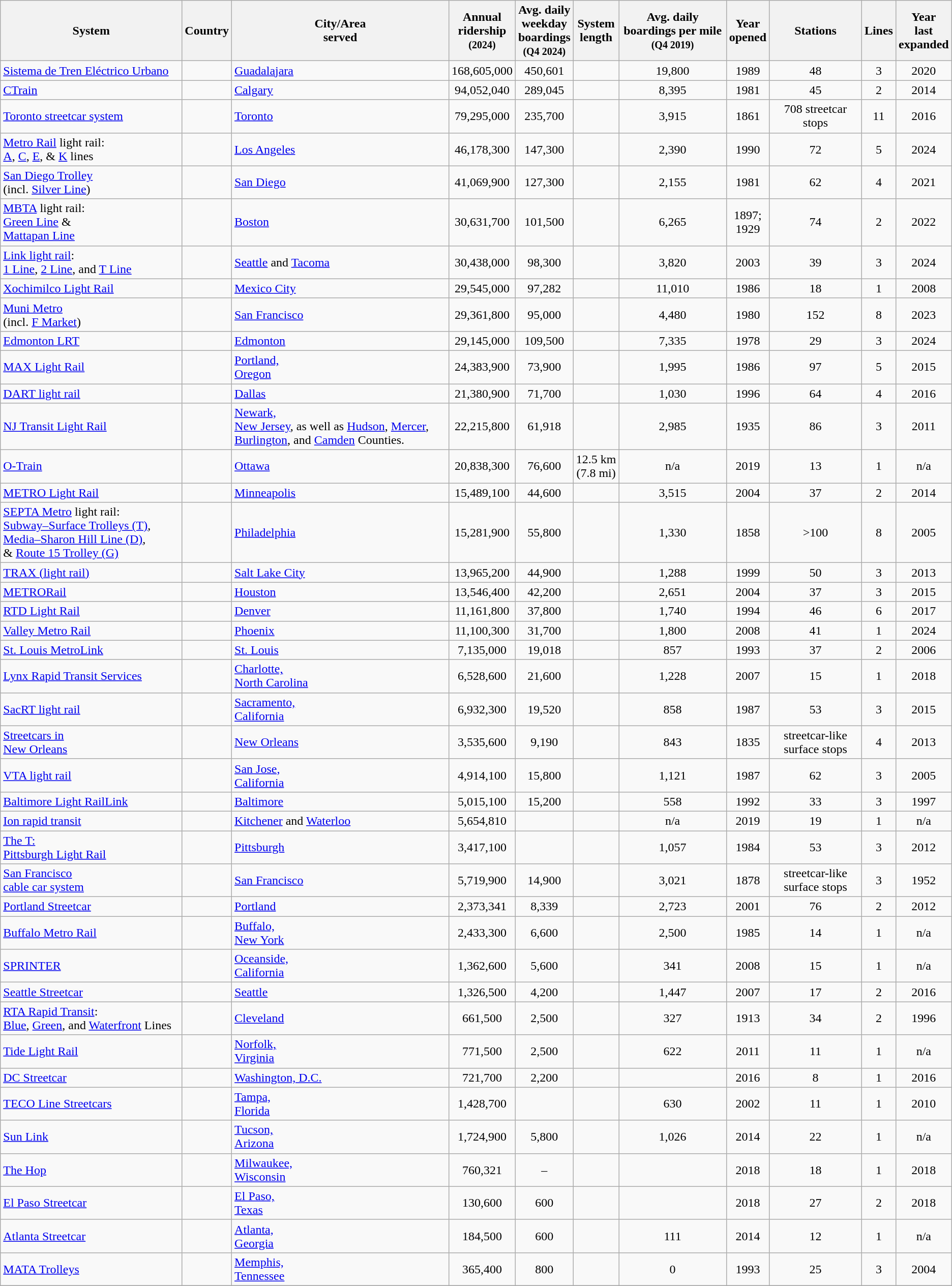<table class="wikitable sortable" style="text-align:center;">
<tr>
<th>System</th>
<th>Country</th>
<th>City/Area<br>served</th>
<th data-sort-type="number">Annual<br>ridership<br><small>(2024)</small></th>
<th data-sort-type="number">Avg. daily<br>weekday<br>boardings<br><small>(Q4 2024)</small></th>
<th>System<br>length</th>
<th>Avg. daily boardings per mile<br><small>(Q4 2019)</small></th>
<th>Year<br>opened</th>
<th data-sort-type="number">Stations</th>
<th data-sort-type="number">Lines</th>
<th>Year<br>last<br>expanded</th>
</tr>
<tr>
<td style="text-align:left;"><a href='#'>Sistema de Tren Eléctrico Urbano</a></td>
<td style="text-align:left;"></td>
<td style="text-align:left;"><a href='#'>Guadalajara</a></td>
<td>168,605,000</td>
<td>450,601</td>
<td></td>
<td>19,800</td>
<td>1989</td>
<td>48</td>
<td>3</td>
<td>2020</td>
</tr>
<tr>
<td style="text-align:left;"><a href='#'>CTrain</a></td>
<td style="text-align:left;"></td>
<td style="text-align:left;"><a href='#'>Calgary</a></td>
<td>94,052,040</td>
<td>289,045</td>
<td></td>
<td>8,395</td>
<td>1981</td>
<td>45</td>
<td>2</td>
<td>2014</td>
</tr>
<tr>
<td style="text-align:left;"><a href='#'>Toronto streetcar system</a></td>
<td style="text-align:left;"></td>
<td style="text-align:left;"><a href='#'>Toronto</a></td>
<td>79,295,000</td>
<td>235,700</td>
<td></td>
<td>3,915</td>
<td>1861</td>
<td>708 streetcar stops</td>
<td>11</td>
<td>2016</td>
</tr>
<tr>
<td style="text-align:left;"><a href='#'>Metro Rail</a> light rail:<br><a href='#'>A</a>, <a href='#'>C</a>, <a href='#'>E</a>, & <a href='#'>K</a> lines</td>
<td style="text-align:left;"></td>
<td style="text-align:left;"><a href='#'>Los Angeles</a></td>
<td>46,178,300</td>
<td>147,300</td>
<td></td>
<td>2,390</td>
<td>1990</td>
<td>72</td>
<td>5</td>
<td>2024</td>
</tr>
<tr>
<td style="text-align:left;"><a href='#'>San Diego Trolley</a><br>(incl. <a href='#'>Silver Line</a>)</td>
<td style="text-align:left;"></td>
<td style="text-align:left;"><a href='#'>San Diego</a></td>
<td>41,069,900</td>
<td>127,300</td>
<td></td>
<td>2,155</td>
<td>1981</td>
<td>62</td>
<td>4</td>
<td>2021</td>
</tr>
<tr>
<td style="text-align:left;"><a href='#'>MBTA</a> light rail:<br><a href='#'>Green Line</a> &<br><a href='#'>Mattapan Line</a></td>
<td style="text-align:left;"></td>
<td style="text-align:left;"><a href='#'>Boston</a></td>
<td>30,631,700</td>
<td>101,500</td>
<td></td>
<td>6,265</td>
<td>1897;<br>1929</td>
<td>74</td>
<td>2</td>
<td>2022</td>
</tr>
<tr>
<td style="text-align:left;"><a href='#'>Link light rail</a>:<br><a href='#'>1 Line</a>, <a href='#'>2 Line</a>, and <a href='#'>T Line</a></td>
<td style="text-align:left;"></td>
<td style="text-align:left;"><a href='#'>Seattle</a> and <a href='#'>Tacoma</a></td>
<td>30,438,000</td>
<td>98,300</td>
<td></td>
<td>3,820</td>
<td>2003</td>
<td>39</td>
<td>3</td>
<td>2024</td>
</tr>
<tr>
<td style="text-align:left;"><a href='#'>Xochimilco Light Rail</a></td>
<td style="text-align:left;"></td>
<td style="text-align:left;"><a href='#'>Mexico City</a></td>
<td>29,545,000</td>
<td>97,282</td>
<td></td>
<td>11,010</td>
<td>1986</td>
<td>18</td>
<td>1</td>
<td>2008</td>
</tr>
<tr>
<td style="text-align:left;"><a href='#'>Muni Metro</a><br>(incl. <a href='#'>F Market</a>)</td>
<td style="text-align:left;"></td>
<td style="text-align:left;"><a href='#'>San Francisco</a></td>
<td>29,361,800</td>
<td>95,000</td>
<td></td>
<td>4,480</td>
<td>1980</td>
<td>152</td>
<td>8</td>
<td>2023</td>
</tr>
<tr>
<td style="text-align:left;"><a href='#'>Edmonton LRT</a></td>
<td style="text-align:left;"></td>
<td style="text-align:left;"><a href='#'>Edmonton</a></td>
<td>29,145,000</td>
<td>109,500</td>
<td></td>
<td>7,335</td>
<td>1978</td>
<td>29</td>
<td>3</td>
<td>2024</td>
</tr>
<tr>
<td style="text-align:left;"><a href='#'>MAX Light Rail</a></td>
<td style="text-align:left;"></td>
<td style="text-align:left;"><a href='#'>Portland,<br>Oregon</a></td>
<td>24,383,900</td>
<td>73,900</td>
<td></td>
<td>1,995</td>
<td>1986</td>
<td>97</td>
<td>5</td>
<td>2015</td>
</tr>
<tr>
<td style="text-align:left;"><a href='#'>DART light rail</a></td>
<td style="text-align:left;"></td>
<td style="text-align:left;"><a href='#'>Dallas</a></td>
<td>21,380,900</td>
<td>71,700</td>
<td></td>
<td>1,030</td>
<td>1996</td>
<td>64</td>
<td>4</td>
<td>2016</td>
</tr>
<tr>
<td style="text-align:left;"><a href='#'>NJ Transit Light Rail</a></td>
<td style="text-align:left;"></td>
<td style="text-align:left;"><a href='#'>Newark,<br>New Jersey</a>, as well as <a href='#'>Hudson</a>, <a href='#'>Mercer</a>, <a href='#'>Burlington</a>, and <a href='#'>Camden</a> Counties.</td>
<td>22,215,800</td>
<td>61,918</td>
<td></td>
<td>2,985</td>
<td>1935</td>
<td>86</td>
<td>3</td>
<td>2011</td>
</tr>
<tr>
<td style="text-align:left;"><a href='#'>O-Train</a></td>
<td style="text-align:left;"></td>
<td style="text-align:left;"><a href='#'>Ottawa</a></td>
<td>20,838,300</td>
<td>76,600</td>
<td>12.5 km<br>(7.8 mi)
</td>
<td>n/a</td>
<td>2019</td>
<td>13</td>
<td>1</td>
<td>n/a</td>
</tr>
<tr>
<td style="text-align:left;"><a href='#'>METRO Light Rail</a></td>
<td style="text-align:left;"></td>
<td style="text-align:left;"><a href='#'>Minneapolis</a></td>
<td>15,489,100</td>
<td>44,600</td>
<td></td>
<td>3,515</td>
<td>2004</td>
<td>37</td>
<td>2</td>
<td>2014</td>
</tr>
<tr>
<td style="text-align:left;"><a href='#'>SEPTA Metro</a> light rail:<br><a href='#'>Subway–Surface Trolleys (T)</a>, <a href='#'>Media–Sharon Hill Line (D)</a>,<br>& <a href='#'>Route 15 Trolley (G)</a></td>
<td style="text-align:left;"></td>
<td style="text-align:left;"><a href='#'>Philadelphia</a></td>
<td>15,281,900</td>
<td>55,800</td>
<td></td>
<td>1,330</td>
<td>1858</td>
<td>>100</td>
<td>8</td>
<td>2005</td>
</tr>
<tr>
<td style="text-align:left;"><a href='#'>TRAX (light rail)</a></td>
<td style="text-align:left;"></td>
<td style="text-align:left;"><a href='#'>Salt Lake City</a></td>
<td>13,965,200</td>
<td>44,900</td>
<td></td>
<td>1,288</td>
<td>1999</td>
<td>50</td>
<td>3</td>
<td>2013</td>
</tr>
<tr>
<td style="text-align:left;"><a href='#'>METRORail</a></td>
<td style="text-align:left;"></td>
<td style="text-align:left;"><a href='#'>Houston</a></td>
<td>13,546,400</td>
<td>42,200</td>
<td></td>
<td>2,651</td>
<td>2004</td>
<td>37</td>
<td>3</td>
<td>2015</td>
</tr>
<tr>
<td style="text-align:left;"><a href='#'>RTD Light Rail</a></td>
<td style="text-align:left;"></td>
<td style="text-align:left;"><a href='#'>Denver</a></td>
<td>11,161,800</td>
<td>37,800</td>
<td></td>
<td>1,740</td>
<td>1994</td>
<td>46</td>
<td>6</td>
<td>2017</td>
</tr>
<tr>
<td style="text-align:left;"><a href='#'>Valley Metro Rail</a></td>
<td style="text-align:left;"></td>
<td style="text-align:left;"><a href='#'>Phoenix</a></td>
<td>11,100,300</td>
<td>31,700</td>
<td></td>
<td>1,800</td>
<td>2008</td>
<td>41</td>
<td>1</td>
<td>2024</td>
</tr>
<tr>
<td style="text-align:left;"><a href='#'>St. Louis MetroLink</a></td>
<td style="text-align:left;"></td>
<td style="text-align:left;"><a href='#'>St. Louis</a></td>
<td>7,135,000</td>
<td>19,018</td>
<td></td>
<td>857</td>
<td>1993</td>
<td>37</td>
<td>2</td>
<td>2006</td>
</tr>
<tr>
<td style="text-align:left;"><a href='#'>Lynx Rapid Transit Services</a></td>
<td style="text-align:left;"></td>
<td style="text-align:left;"><a href='#'>Charlotte,<br>North Carolina</a></td>
<td>6,528,600</td>
<td>21,600</td>
<td></td>
<td>1,228</td>
<td>2007</td>
<td>15</td>
<td>1</td>
<td>2018</td>
</tr>
<tr>
<td style="text-align:left;"><a href='#'>SacRT light rail</a></td>
<td style="text-align:left;"></td>
<td style="text-align:left;"><a href='#'>Sacramento,<br>California</a></td>
<td>6,932,300</td>
<td>19,520</td>
<td></td>
<td>858</td>
<td>1987</td>
<td>53</td>
<td>3</td>
<td>2015</td>
</tr>
<tr>
<td style="text-align:left;"><a href='#'>Streetcars in<br>New Orleans</a></td>
<td style="text-align:left;"></td>
<td style="text-align:left;"><a href='#'>New Orleans</a></td>
<td>3,535,600</td>
<td>9,190</td>
<td></td>
<td>843</td>
<td>1835</td>
<td>streetcar-like surface stops</td>
<td>4</td>
<td>2013</td>
</tr>
<tr>
<td style="text-align:left;"><a href='#'>VTA light rail</a></td>
<td style="text-align:left;"></td>
<td style="text-align:left;"><a href='#'>San Jose,<br>California</a></td>
<td>4,914,100</td>
<td>15,800</td>
<td></td>
<td>1,121</td>
<td>1987</td>
<td>62</td>
<td>3</td>
<td>2005</td>
</tr>
<tr>
<td style="text-align:left;"><a href='#'>Baltimore Light RailLink</a></td>
<td style="text-align:left;"></td>
<td style="text-align:left;"><a href='#'>Baltimore</a></td>
<td>5,015,100</td>
<td>15,200</td>
<td></td>
<td>558</td>
<td>1992</td>
<td>33</td>
<td>3</td>
<td>1997</td>
</tr>
<tr>
<td style="text-align:left;"><a href='#'>Ion rapid transit</a></td>
<td style="text-align:left;"></td>
<td style="text-align:left;"><a href='#'>Kitchener</a> and <a href='#'>Waterloo</a></td>
<td>5,654,810</td>
<td></td>
<td></td>
<td>n/a</td>
<td>2019</td>
<td>19</td>
<td>1</td>
<td>n/a</td>
</tr>
<tr>
<td style="text-align:left;"><a href='#'>The T:<br>Pittsburgh Light Rail</a></td>
<td style="text-align:left;"></td>
<td style="text-align:left;"><a href='#'>Pittsburgh</a></td>
<td>3,417,100</td>
<td></td>
<td><br></td>
<td>1,057</td>
<td>1984</td>
<td>53</td>
<td>3</td>
<td>2012</td>
</tr>
<tr>
<td style="text-align:left;"><a href='#'>San Francisco<br>cable car system</a></td>
<td style="text-align:left;"></td>
<td style="text-align:left;"><a href='#'>San Francisco</a></td>
<td>5,719,900</td>
<td>14,900</td>
<td></td>
<td>3,021</td>
<td>1878</td>
<td>streetcar-like surface stops</td>
<td>3</td>
<td>1952</td>
</tr>
<tr>
<td style="text-align:left;"><a href='#'>Portland Streetcar</a></td>
<td style="text-align:left;"></td>
<td style="text-align:left;"><a href='#'>Portland</a></td>
<td>2,373,341</td>
<td>8,339</td>
<td></td>
<td>2,723</td>
<td>2001</td>
<td>76</td>
<td>2</td>
<td>2012</td>
</tr>
<tr>
<td style="text-align:left;"><a href='#'>Buffalo Metro Rail</a></td>
<td style="text-align:left;"></td>
<td style="text-align:left;"><a href='#'>Buffalo,<br>New York</a></td>
<td>2,433,300</td>
<td>6,600</td>
<td></td>
<td>2,500</td>
<td>1985</td>
<td>14</td>
<td>1</td>
<td>n/a</td>
</tr>
<tr>
<td style="text-align:left;"><a href='#'>SPRINTER</a></td>
<td style="text-align:left;"></td>
<td style="text-align:left;"><a href='#'>Oceanside,<br>California</a></td>
<td>1,362,600</td>
<td>5,600</td>
<td></td>
<td>341</td>
<td>2008</td>
<td>15</td>
<td>1</td>
<td>n/a</td>
</tr>
<tr>
<td style="text-align:left;"><a href='#'>Seattle Streetcar</a></td>
<td style="text-align:left;"></td>
<td style="text-align:left;"><a href='#'>Seattle</a></td>
<td>1,326,500</td>
<td>4,200</td>
<td></td>
<td>1,447</td>
<td>2007</td>
<td>17</td>
<td>2</td>
<td>2016</td>
</tr>
<tr>
<td style="text-align:left;"><a href='#'>RTA Rapid Transit</a>:<br><a href='#'>Blue</a>, <a href='#'>Green</a>, and <a href='#'>Waterfront</a> Lines</td>
<td style="text-align:left;"></td>
<td style="text-align:left;"><a href='#'>Cleveland</a></td>
<td>661,500</td>
<td>2,500</td>
<td></td>
<td>327</td>
<td>1913</td>
<td>34</td>
<td>2</td>
<td>1996</td>
</tr>
<tr>
<td style="text-align:left;"><a href='#'>Tide Light Rail</a></td>
<td style="text-align:left;"></td>
<td style="text-align:left;"><a href='#'>Norfolk,<br>Virginia</a></td>
<td>771,500</td>
<td>2,500</td>
<td></td>
<td>622</td>
<td>2011</td>
<td>11</td>
<td>1</td>
<td>n/a</td>
</tr>
<tr>
<td style="text-align:left;"><a href='#'>DC Streetcar</a></td>
<td style="text-align:left;"></td>
<td style="text-align:left;"><a href='#'>Washington, D.C.</a></td>
<td>721,700</td>
<td>2,200</td>
<td></td>
<td></td>
<td>2016</td>
<td>8</td>
<td>1</td>
<td>2016</td>
</tr>
<tr>
<td style="text-align:left;"><a href='#'>TECO Line Streetcars</a></td>
<td style="text-align:left;"></td>
<td style="text-align:left;"><a href='#'>Tampa,<br>Florida</a></td>
<td>1,428,700</td>
<td></td>
<td></td>
<td>630</td>
<td>2002</td>
<td>11</td>
<td>1</td>
<td>2010</td>
</tr>
<tr>
<td style="text-align:left;"><a href='#'>Sun Link</a></td>
<td style="text-align:left;"></td>
<td style="text-align:left;"><a href='#'>Tucson,<br>Arizona</a></td>
<td>1,724,900</td>
<td>5,800</td>
<td></td>
<td>1,026</td>
<td>2014</td>
<td>22</td>
<td>1</td>
<td>n/a</td>
</tr>
<tr>
<td style="text-align:left;"><a href='#'>The Hop</a></td>
<td style="text-align:left;"></td>
<td style="text-align:left;"><a href='#'>Milwaukee,<br>Wisconsin</a></td>
<td>760,321</td>
<td>–</td>
<td></td>
<td></td>
<td>2018</td>
<td>18</td>
<td>1</td>
<td>2018</td>
</tr>
<tr>
<td style="text-align:left;"><a href='#'>El Paso Streetcar</a></td>
<td style="text-align:left;"></td>
<td style="text-align:left;"><a href='#'>El Paso,<br>Texas</a></td>
<td>130,600</td>
<td>600</td>
<td></td>
<td></td>
<td>2018</td>
<td>27</td>
<td>2</td>
<td>2018</td>
</tr>
<tr>
<td style="text-align:left;"><a href='#'>Atlanta Streetcar</a></td>
<td style="text-align:left;"></td>
<td style="text-align:left;"><a href='#'>Atlanta,<br>Georgia</a></td>
<td>184,500</td>
<td>600</td>
<td></td>
<td>111</td>
<td>2014</td>
<td>12</td>
<td>1</td>
<td>n/a</td>
</tr>
<tr>
<td style="text-align:left;"><a href='#'>MATA Trolleys</a></td>
<td style="text-align:left;"></td>
<td style="text-align:left;"><a href='#'>Memphis,<br>Tennessee</a></td>
<td>365,400</td>
<td>800</td>
<td></td>
<td>0</td>
<td>1993</td>
<td>25</td>
<td>3</td>
<td>2004</td>
</tr>
<tr>
</tr>
</table>
